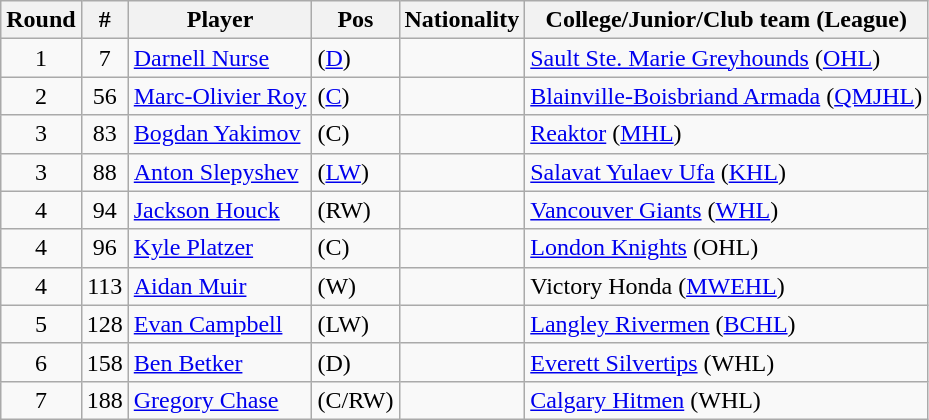<table class="wikitable">
<tr>
<th>Round</th>
<th>#</th>
<th>Player</th>
<th>Pos</th>
<th>Nationality</th>
<th>College/Junior/Club team (League)</th>
</tr>
<tr>
<td style="text-align:center">1</td>
<td style="text-align:center">7</td>
<td><a href='#'>Darnell Nurse</a></td>
<td>(<a href='#'>D</a>)</td>
<td></td>
<td><a href='#'>Sault Ste. Marie Greyhounds</a> (<a href='#'>OHL</a>)</td>
</tr>
<tr>
<td style="text-align:center">2</td>
<td style="text-align:center">56</td>
<td><a href='#'>Marc-Olivier Roy</a></td>
<td>(<a href='#'>C</a>)</td>
<td></td>
<td><a href='#'>Blainville-Boisbriand Armada</a> (<a href='#'>QMJHL</a>)</td>
</tr>
<tr>
<td style="text-align:center">3</td>
<td style="text-align:center">83</td>
<td><a href='#'>Bogdan Yakimov</a></td>
<td>(C)</td>
<td></td>
<td><a href='#'>Reaktor</a> (<a href='#'>MHL</a>)</td>
</tr>
<tr>
<td style="text-align:center">3</td>
<td style="text-align:center">88</td>
<td><a href='#'>Anton Slepyshev</a></td>
<td>(<a href='#'>LW</a>)</td>
<td></td>
<td><a href='#'>Salavat Yulaev Ufa</a> (<a href='#'>KHL</a>)</td>
</tr>
<tr>
<td style="text-align:center">4</td>
<td style="text-align:center">94</td>
<td><a href='#'>Jackson Houck</a></td>
<td>(RW)</td>
<td></td>
<td><a href='#'>Vancouver Giants</a> (<a href='#'>WHL</a>)</td>
</tr>
<tr>
<td style="text-align:center">4</td>
<td style="text-align:center">96</td>
<td><a href='#'>Kyle Platzer</a></td>
<td>(C)</td>
<td></td>
<td><a href='#'>London Knights</a> (OHL)</td>
</tr>
<tr>
<td style="text-align:center">4</td>
<td style="text-align:center">113</td>
<td><a href='#'>Aidan Muir</a></td>
<td>(W)</td>
<td></td>
<td>Victory Honda (<a href='#'>MWEHL</a>)</td>
</tr>
<tr>
<td style="text-align:center">5</td>
<td style="text-align:center">128</td>
<td><a href='#'>Evan Campbell</a></td>
<td>(LW)</td>
<td></td>
<td><a href='#'>Langley Rivermen</a> (<a href='#'>BCHL</a>)</td>
</tr>
<tr>
<td style="text-align:center">6</td>
<td style="text-align:center">158</td>
<td><a href='#'>Ben Betker</a></td>
<td>(D)</td>
<td></td>
<td><a href='#'>Everett Silvertips</a> (WHL)</td>
</tr>
<tr>
<td style="text-align:center">7</td>
<td style="text-align:center">188</td>
<td><a href='#'>Gregory Chase</a></td>
<td>(C/RW)</td>
<td></td>
<td><a href='#'>Calgary Hitmen</a> (WHL)</td>
</tr>
</table>
